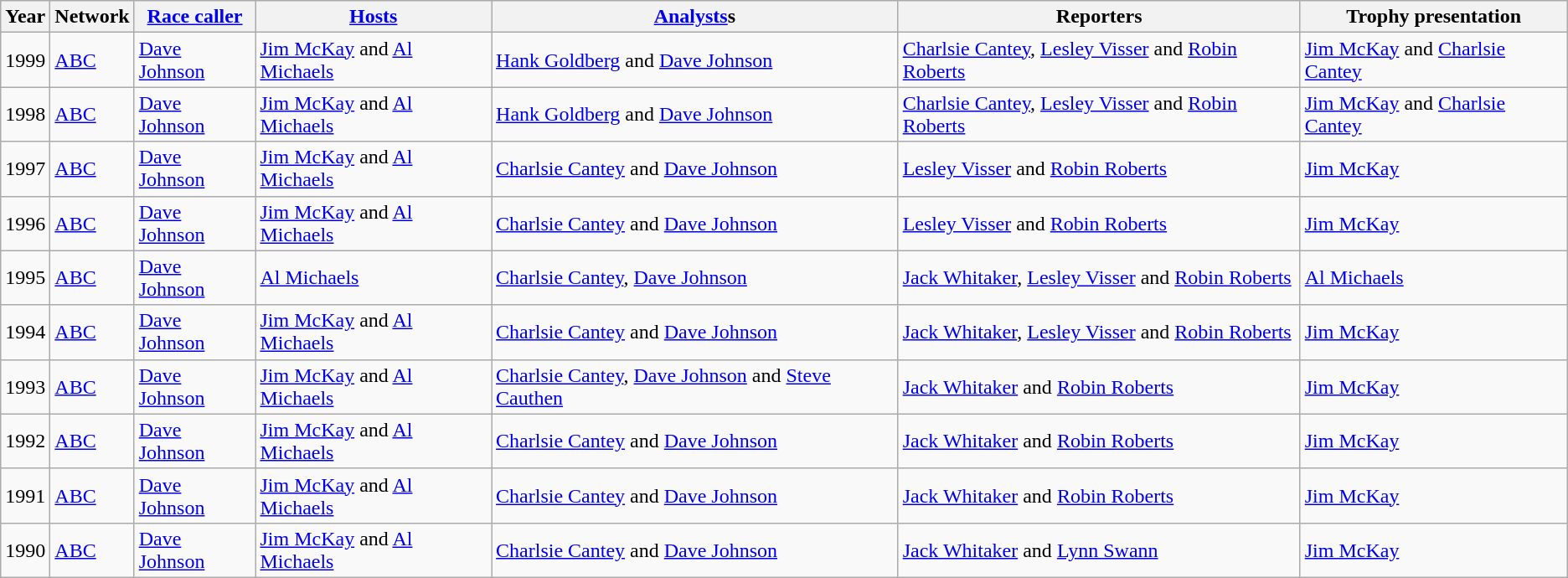<table class="wikitable">
<tr>
<th>Year</th>
<th>Network</th>
<th><a href='#'>Race caller</a></th>
<th><a href='#'>Hosts</a></th>
<th><a href='#'>Analysts</a>s</th>
<th>Reporters</th>
<th>Trophy presentation</th>
</tr>
<tr>
<td>1999</td>
<td><a href='#'>ABC</a></td>
<td><a href='#'>Dave Johnson</a></td>
<td><a href='#'>Jim McKay</a> and <a href='#'>Al Michaels</a></td>
<td><a href='#'>Hank Goldberg</a> and <a href='#'>Dave Johnson</a></td>
<td><a href='#'>Charlsie Cantey</a>, <a href='#'>Lesley Visser</a> and <a href='#'>Robin Roberts</a></td>
<td><a href='#'>Jim McKay</a> and <a href='#'>Charlsie Cantey</a></td>
</tr>
<tr>
<td>1998</td>
<td><a href='#'>ABC</a></td>
<td><a href='#'>Dave Johnson</a></td>
<td><a href='#'>Jim McKay</a> and <a href='#'>Al Michaels</a></td>
<td><a href='#'>Hank Goldberg</a> and <a href='#'>Dave Johnson</a></td>
<td><a href='#'>Charlsie Cantey</a>, <a href='#'>Lesley Visser</a> and <a href='#'>Robin Roberts</a></td>
<td><a href='#'>Jim McKay</a> and <a href='#'>Charlsie Cantey</a></td>
</tr>
<tr>
<td>1997</td>
<td><a href='#'>ABC</a></td>
<td><a href='#'>Dave Johnson</a></td>
<td><a href='#'>Jim McKay</a> and <a href='#'>Al Michaels</a></td>
<td><a href='#'>Charlsie Cantey</a> and <a href='#'>Dave Johnson</a></td>
<td><a href='#'>Lesley Visser</a> and <a href='#'>Robin Roberts</a></td>
<td><a href='#'>Jim McKay</a></td>
</tr>
<tr>
<td>1996</td>
<td><a href='#'>ABC</a></td>
<td><a href='#'>Dave Johnson</a></td>
<td><a href='#'>Jim McKay</a> and <a href='#'>Al Michaels</a></td>
<td><a href='#'>Charlsie Cantey</a> and <a href='#'>Dave Johnson</a></td>
<td><a href='#'>Lesley Visser</a> and <a href='#'>Robin Roberts</a></td>
<td><a href='#'>Jim McKay</a></td>
</tr>
<tr>
<td>1995</td>
<td><a href='#'>ABC</a></td>
<td><a href='#'>Dave Johnson</a></td>
<td><a href='#'>Al Michaels</a></td>
<td><a href='#'>Charlsie Cantey</a>, <a href='#'>Dave Johnson</a></td>
<td><a href='#'>Jack Whitaker</a>, <a href='#'>Lesley Visser</a> and <a href='#'>Robin Roberts</a></td>
<td><a href='#'>Al Michaels</a></td>
</tr>
<tr>
<td>1994</td>
<td><a href='#'>ABC</a></td>
<td><a href='#'>Dave Johnson</a></td>
<td><a href='#'>Jim McKay</a> and <a href='#'>Al Michaels</a></td>
<td><a href='#'>Charlsie Cantey</a> and <a href='#'>Dave Johnson</a></td>
<td><a href='#'>Jack Whitaker</a>, <a href='#'>Lesley Visser</a> and <a href='#'>Robin Roberts</a></td>
<td><a href='#'>Jim McKay</a></td>
</tr>
<tr>
<td>1993</td>
<td><a href='#'>ABC</a></td>
<td><a href='#'>Dave Johnson</a></td>
<td><a href='#'>Jim McKay</a> and <a href='#'>Al Michaels</a></td>
<td><a href='#'>Charlsie Cantey</a>, <a href='#'>Dave Johnson</a> and <a href='#'>Steve Cauthen</a></td>
<td><a href='#'>Jack Whitaker</a> and <a href='#'>Robin Roberts</a></td>
<td><a href='#'>Jim McKay</a></td>
</tr>
<tr>
<td>1992</td>
<td><a href='#'>ABC</a></td>
<td><a href='#'>Dave Johnson</a></td>
<td><a href='#'>Jim McKay</a> and <a href='#'>Al Michaels</a></td>
<td><a href='#'>Charlsie Cantey</a> and <a href='#'>Dave Johnson</a></td>
<td><a href='#'>Jack Whitaker</a> and <a href='#'>Robin Roberts</a></td>
<td><a href='#'>Jim McKay</a></td>
</tr>
<tr>
<td>1991</td>
<td><a href='#'>ABC</a></td>
<td><a href='#'>Dave Johnson</a></td>
<td><a href='#'>Jim McKay</a> and <a href='#'>Al Michaels</a></td>
<td><a href='#'>Charlsie Cantey</a> and <a href='#'>Dave Johnson</a></td>
<td><a href='#'>Jack Whitaker</a> and <a href='#'>Robin Roberts</a></td>
<td><a href='#'>Jim McKay</a></td>
</tr>
<tr>
<td>1990</td>
<td><a href='#'>ABC</a></td>
<td><a href='#'>Dave Johnson</a></td>
<td><a href='#'>Jim McKay</a> and <a href='#'>Al Michaels</a></td>
<td><a href='#'>Charlsie Cantey</a> and <a href='#'>Dave Johnson</a></td>
<td><a href='#'>Jack Whitaker</a> and <a href='#'>Lynn Swann</a></td>
<td><a href='#'>Jim McKay</a></td>
</tr>
</table>
